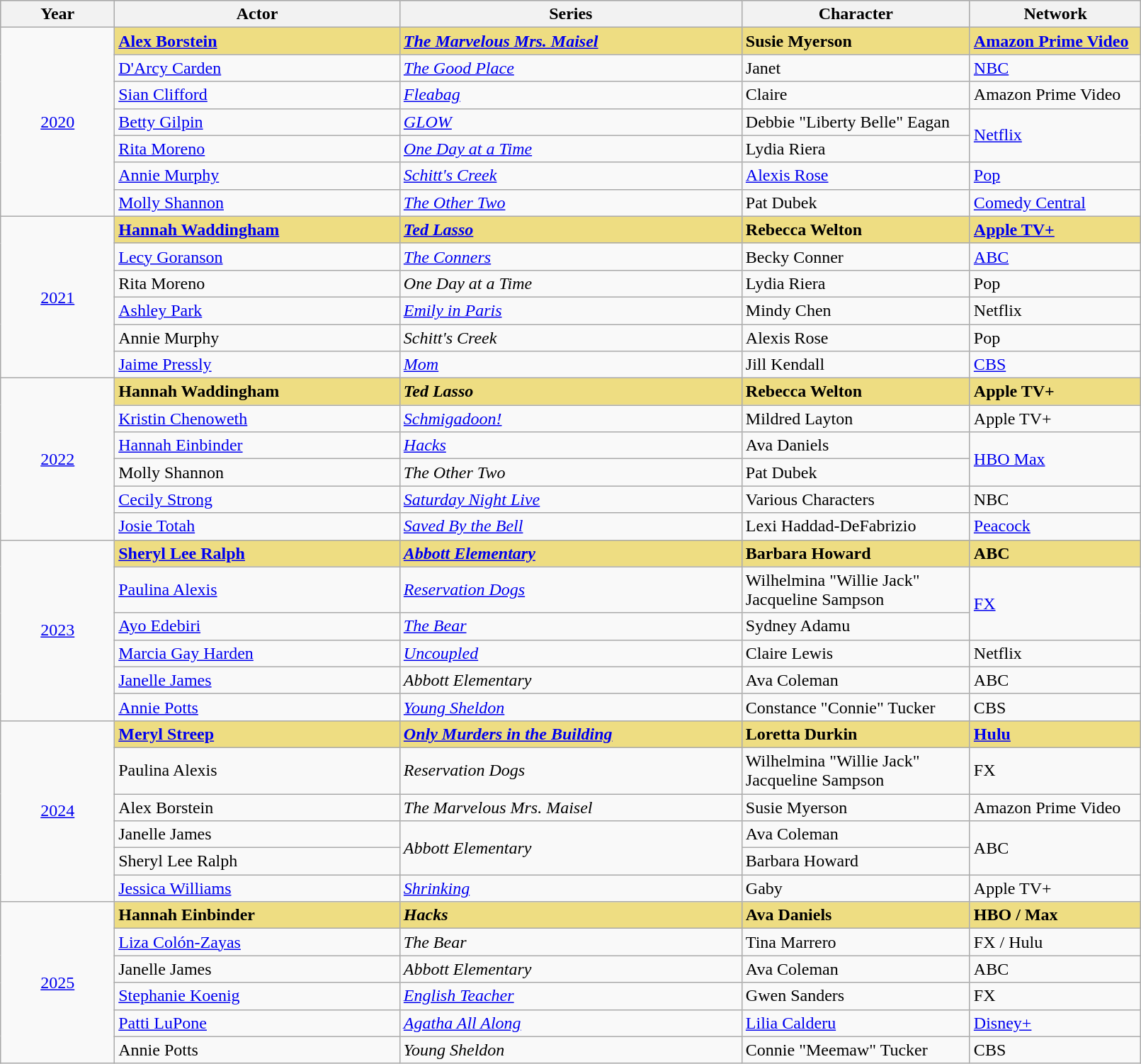<table class="wikitable" style="width:85%">
<tr style="background:#bebebe;">
<th style="width:10%;">Year</th>
<th style="wodth:25%;">Actor</th>
<th style="width:30%;">Series</th>
<th style="width:20%;">Character</th>
<th style="width:15%;">Network</th>
</tr>
<tr>
<td rowspan="7" style="text-align:center;"><a href='#'>2020</a><br></td>
<td style="background:#EEDD82;"><strong><a href='#'>Alex Borstein</a></strong></td>
<td style="background:#EEDD82;"><strong><em><a href='#'>The Marvelous Mrs. Maisel</a></em></strong></td>
<td style="background:#EEDD82;"><strong>Susie Myerson</strong></td>
<td style="background:#EEDD82;"><strong><a href='#'>Amazon Prime Video</a></strong></td>
</tr>
<tr>
<td><a href='#'>D'Arcy Carden</a></td>
<td><em><a href='#'>The Good Place</a></em></td>
<td>Janet</td>
<td><a href='#'>NBC</a></td>
</tr>
<tr>
<td><a href='#'>Sian Clifford</a></td>
<td><em><a href='#'>Fleabag</a></em></td>
<td>Claire</td>
<td>Amazon Prime Video</td>
</tr>
<tr>
<td><a href='#'>Betty Gilpin</a></td>
<td><em><a href='#'>GLOW</a></em></td>
<td>Debbie "Liberty Belle" Eagan</td>
<td rowspan="2"><a href='#'>Netflix</a></td>
</tr>
<tr>
<td><a href='#'>Rita Moreno</a></td>
<td><em><a href='#'>One Day at a Time</a></em></td>
<td>Lydia Riera</td>
</tr>
<tr>
<td><a href='#'>Annie Murphy</a></td>
<td><em><a href='#'>Schitt's Creek</a></em></td>
<td><a href='#'>Alexis Rose</a></td>
<td><a href='#'>Pop</a></td>
</tr>
<tr>
<td><a href='#'>Molly Shannon</a></td>
<td><em><a href='#'>The Other Two</a></em></td>
<td>Pat Dubek</td>
<td><a href='#'>Comedy Central</a></td>
</tr>
<tr>
<td rowspan="6" style="text-align:center;"><a href='#'>2021</a><br></td>
<td style="background:#EEDD82;"><strong><a href='#'>Hannah Waddingham</a></strong></td>
<td style="background:#EEDD82;"><strong><em><a href='#'>Ted Lasso</a></em></strong></td>
<td style="background:#EEDD82;"><strong>Rebecca Welton</strong></td>
<td style="background:#EEDD82;"><strong><a href='#'>Apple TV+</a></strong></td>
</tr>
<tr>
<td><a href='#'>Lecy Goranson</a></td>
<td><em><a href='#'>The Conners</a></em></td>
<td>Becky Conner</td>
<td><a href='#'>ABC</a></td>
</tr>
<tr>
<td>Rita Moreno</td>
<td><em>One Day at a Time</em></td>
<td>Lydia Riera</td>
<td>Pop</td>
</tr>
<tr>
<td><a href='#'>Ashley Park</a></td>
<td><em><a href='#'>Emily in Paris</a></em></td>
<td>Mindy Chen</td>
<td>Netflix</td>
</tr>
<tr>
<td>Annie Murphy</td>
<td><em>Schitt's Creek</em></td>
<td>Alexis Rose</td>
<td>Pop</td>
</tr>
<tr>
<td><a href='#'>Jaime Pressly</a></td>
<td><em><a href='#'>Mom</a></em></td>
<td>Jill Kendall</td>
<td><a href='#'>CBS</a></td>
</tr>
<tr>
<td rowspan="6" style="text-align:center;"><a href='#'>2022</a><br></td>
<td style="background:#EEDD82;"><strong>Hannah Waddingham</strong></td>
<td style="background:#EEDD82;"><strong><em>Ted Lasso</em></strong></td>
<td style="background:#EEDD82;"><strong>Rebecca Welton</strong></td>
<td style="background:#EEDD82;"><strong>Apple TV+</strong></td>
</tr>
<tr>
<td><a href='#'>Kristin Chenoweth</a></td>
<td><em><a href='#'>Schmigadoon!</a></em></td>
<td>Mildred Layton</td>
<td>Apple TV+</td>
</tr>
<tr>
<td><a href='#'>Hannah Einbinder</a></td>
<td><em><a href='#'>Hacks</a></em></td>
<td>Ava Daniels</td>
<td rowspan=2><a href='#'>HBO Max</a></td>
</tr>
<tr>
<td>Molly Shannon</td>
<td><em>The Other Two</em></td>
<td>Pat Dubek</td>
</tr>
<tr>
<td><a href='#'>Cecily Strong</a></td>
<td><em><a href='#'>Saturday Night Live</a></em></td>
<td>Various Characters</td>
<td>NBC</td>
</tr>
<tr>
<td><a href='#'>Josie Totah</a></td>
<td><em><a href='#'>Saved By the Bell</a></em></td>
<td>Lexi Haddad-DeFabrizio</td>
<td><a href='#'>Peacock</a></td>
</tr>
<tr>
<td rowspan="6" style="text-align:center;"><a href='#'>2023</a><br></td>
<td style="background:#EEDD82;"><strong><a href='#'>Sheryl Lee Ralph</a></strong></td>
<td style="background:#EEDD82;"><strong><em><a href='#'>Abbott Elementary</a></em></strong></td>
<td style="background:#EEDD82;"><strong>Barbara Howard</strong></td>
<td style="background:#EEDD82;"><strong>ABC</strong></td>
</tr>
<tr>
<td><a href='#'>Paulina Alexis</a></td>
<td><em><a href='#'>Reservation Dogs</a></em></td>
<td>Wilhelmina "Willie Jack" Jacqueline Sampson</td>
<td rowspan="2"><a href='#'>FX</a></td>
</tr>
<tr>
<td><a href='#'>Ayo Edebiri</a></td>
<td><em><a href='#'>The Bear</a></em></td>
<td>Sydney Adamu</td>
</tr>
<tr>
<td><a href='#'>Marcia Gay Harden</a></td>
<td><em><a href='#'>Uncoupled</a></em></td>
<td>Claire Lewis</td>
<td>Netflix</td>
</tr>
<tr>
<td><a href='#'>Janelle James</a></td>
<td><em>Abbott Elementary</em></td>
<td>Ava Coleman</td>
<td>ABC</td>
</tr>
<tr>
<td><a href='#'>Annie Potts</a></td>
<td><em><a href='#'>Young Sheldon</a></em></td>
<td>Constance "Connie" Tucker</td>
<td>CBS</td>
</tr>
<tr>
<td rowspan="6" style="text-align:center;"><a href='#'>2024</a><br></td>
<td style="background:#EEDD82;"><strong><a href='#'>Meryl Streep</a></strong></td>
<td style="background:#EEDD82;"><strong><em><a href='#'>Only Murders in the Building</a></em></strong></td>
<td style="background:#EEDD82;"><strong>Loretta Durkin</strong></td>
<td style="background:#EEDD82;"><strong><a href='#'>Hulu</a></strong></td>
</tr>
<tr>
<td>Paulina Alexis</td>
<td><em>Reservation Dogs</em></td>
<td>Wilhelmina "Willie Jack" Jacqueline Sampson</td>
<td>FX</td>
</tr>
<tr>
<td>Alex Borstein</td>
<td><em>The Marvelous Mrs. Maisel</em></td>
<td>Susie Myerson</td>
<td>Amazon Prime Video</td>
</tr>
<tr>
<td>Janelle James</td>
<td rowspan="2"><em>Abbott Elementary</em></td>
<td>Ava Coleman</td>
<td rowspan="2">ABC</td>
</tr>
<tr>
<td>Sheryl Lee Ralph</td>
<td>Barbara Howard</td>
</tr>
<tr>
<td><a href='#'>Jessica Williams</a></td>
<td><em><a href='#'>Shrinking</a></em></td>
<td>Gaby</td>
<td>Apple TV+</td>
</tr>
<tr>
<td rowspan="6" style="text-align:center;"><a href='#'>2025</a><br></td>
<td style="background:#EEDD82;"><strong>Hannah Einbinder</strong></td>
<td style="background:#EEDD82;"><strong><em>Hacks</em></strong></td>
<td style="background:#EEDD82;"><strong>Ava Daniels</strong></td>
<td style="background:#EEDD82;"><strong>HBO / Max</strong></td>
</tr>
<tr>
<td><a href='#'>Liza Colón-Zayas</a></td>
<td><em>The Bear</em></td>
<td>Tina Marrero</td>
<td>FX / Hulu</td>
</tr>
<tr>
<td>Janelle James</td>
<td><em>Abbott Elementary</em></td>
<td>Ava Coleman</td>
<td>ABC</td>
</tr>
<tr>
<td><a href='#'>Stephanie Koenig</a></td>
<td><em><a href='#'>English Teacher</a></em></td>
<td>Gwen Sanders</td>
<td>FX</td>
</tr>
<tr>
<td><a href='#'>Patti LuPone</a></td>
<td><em><a href='#'>Agatha All Along</a></em></td>
<td><a href='#'>Lilia Calderu</a></td>
<td><a href='#'>Disney+</a></td>
</tr>
<tr>
<td>Annie Potts</td>
<td><em>Young Sheldon</em></td>
<td>Connie "Meemaw" Tucker</td>
<td>CBS</td>
</tr>
</table>
